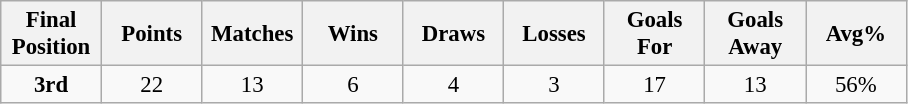<table class="wikitable" style="font-size: 95%; text-align: center;">
<tr>
<th width=60>Final Position</th>
<th width=60>Points</th>
<th width=60>Matches</th>
<th width=60>Wins</th>
<th width=60>Draws</th>
<th width=60>Losses</th>
<th width=60>Goals For</th>
<th width=60>Goals Away</th>
<th width=60>Avg%</th>
</tr>
<tr>
<td><strong>3rd</strong></td>
<td>22</td>
<td>13</td>
<td>6</td>
<td>4</td>
<td>3</td>
<td>17</td>
<td>13</td>
<td>56%</td>
</tr>
</table>
